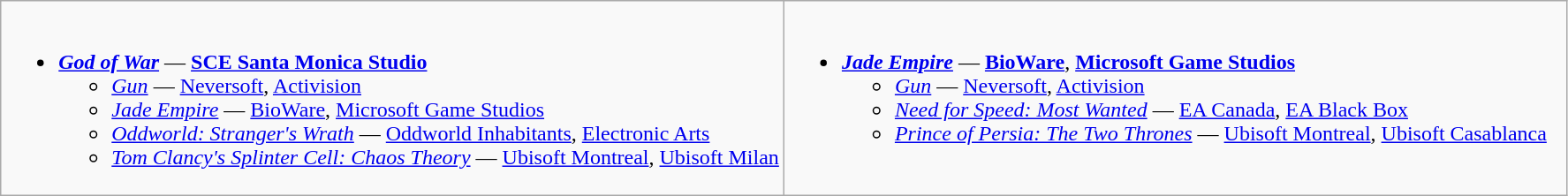<table class="wikitable">
<tr>
<td valign="top" width="50%"><br><ul><li><strong><em><a href='#'>God of War</a></em></strong> — <strong><a href='#'>SCE Santa Monica Studio</a></strong><ul><li><em><a href='#'>Gun</a></em> — <a href='#'>Neversoft</a>, <a href='#'>Activision</a></li><li><em><a href='#'>Jade Empire</a></em> — <a href='#'>BioWare</a>, <a href='#'>Microsoft Game Studios</a></li><li><em><a href='#'>Oddworld: Stranger's Wrath</a></em> — <a href='#'>Oddworld Inhabitants</a>, <a href='#'>Electronic Arts</a></li><li><em><a href='#'>Tom Clancy's Splinter Cell: Chaos Theory</a></em> — <a href='#'>Ubisoft Montreal</a>, <a href='#'>Ubisoft Milan</a></li></ul></li></ul></td>
<td valign="top" width="50%"><br><ul><li><strong><em><a href='#'>Jade Empire</a></em></strong> — <strong><a href='#'>BioWare</a></strong>, <strong><a href='#'>Microsoft Game Studios</a></strong><ul><li><em><a href='#'>Gun</a></em> — <a href='#'>Neversoft</a>, <a href='#'>Activision</a></li><li><em><a href='#'>Need for Speed: Most Wanted</a></em> — <a href='#'>EA Canada</a>, <a href='#'>EA Black Box</a></li><li><em><a href='#'>Prince of Persia: The Two Thrones</a></em> — <a href='#'>Ubisoft Montreal</a>, <a href='#'>Ubisoft Casablanca</a></li></ul></li></ul></td>
</tr>
</table>
